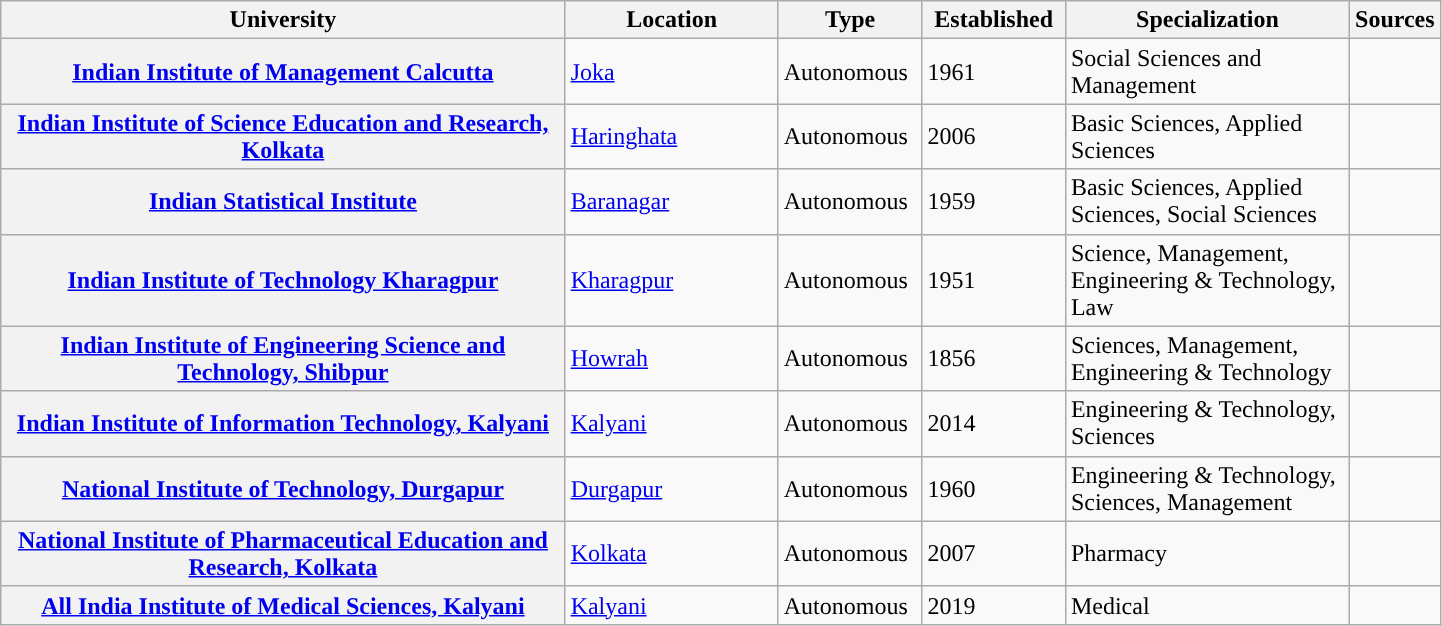<table class="wikitable sortable collapsible plainrowheaders" style="-align:left; width:76%;">
<tr>
<th scope="col" style="width: 40%;">University</th>
<th scope="col" style="width: 15%;">Location</th>
<th scope="col" style="width: 10%;">Type</th>
<th scope="col" style="width: 10%;">Established</th>
<th scope="col" style="width: 20%;">Specialization</th>
<th scope="col" style="width: 05%;">Sources</th>
</tr>
<tr>
<th scope="row"><a href='#'>Indian Institute of Management Calcutta</a></th>
<td><a href='#'>Joka</a></td>
<td>Autonomous</td>
<td>1961</td>
<td>Social Sciences and Management</td>
<td></td>
</tr>
<tr>
<th scope="row"><a href='#'>Indian Institute of Science Education and Research, Kolkata</a></th>
<td><a href='#'>Haringhata</a></td>
<td>Autonomous</td>
<td>2006</td>
<td>Basic Sciences, Applied Sciences</td>
<td></td>
</tr>
<tr>
<th scope="row"><a href='#'>Indian Statistical Institute</a></th>
<td><a href='#'>Baranagar</a></td>
<td>Autonomous</td>
<td>1959</td>
<td>Basic Sciences, Applied Sciences, Social Sciences</td>
<td></td>
</tr>
<tr>
<th scope="row"><a href='#'>Indian Institute of Technology Kharagpur</a></th>
<td><a href='#'>Kharagpur</a></td>
<td>Autonomous</td>
<td>1951</td>
<td>Science, Management, Engineering & Technology, Law</td>
<td></td>
</tr>
<tr>
<th scope="row"><a href='#'>Indian Institute of Engineering Science and Technology, Shibpur</a></th>
<td><a href='#'>Howrah</a></td>
<td>Autonomous</td>
<td>1856</td>
<td>Sciences, Management, Engineering & Technology</td>
<td></td>
</tr>
<tr>
<th scope="row"><a href='#'>Indian Institute of Information Technology, Kalyani</a></th>
<td><a href='#'>Kalyani</a></td>
<td>Autonomous</td>
<td>2014</td>
<td>Engineering & Technology, Sciences</td>
<td></td>
</tr>
<tr>
<th scope="row"><a href='#'>National Institute of Technology, Durgapur</a></th>
<td><a href='#'>Durgapur</a></td>
<td>Autonomous</td>
<td>1960</td>
<td>Engineering & Technology, Sciences, Management</td>
<td></td>
</tr>
<tr>
<th scope="row"><a href='#'>National Institute of Pharmaceutical Education and Research, Kolkata</a></th>
<td><a href='#'>Kolkata</a></td>
<td>Autonomous</td>
<td>2007</td>
<td>Pharmacy</td>
<td></td>
</tr>
<tr>
<th scope="row"><a href='#'>All India Institute of Medical Sciences, Kalyani</a></th>
<td><a href='#'>Kalyani</a></td>
<td>Autonomous</td>
<td>2019</td>
<td>Medical</td>
<td></td>
</tr>
</table>
